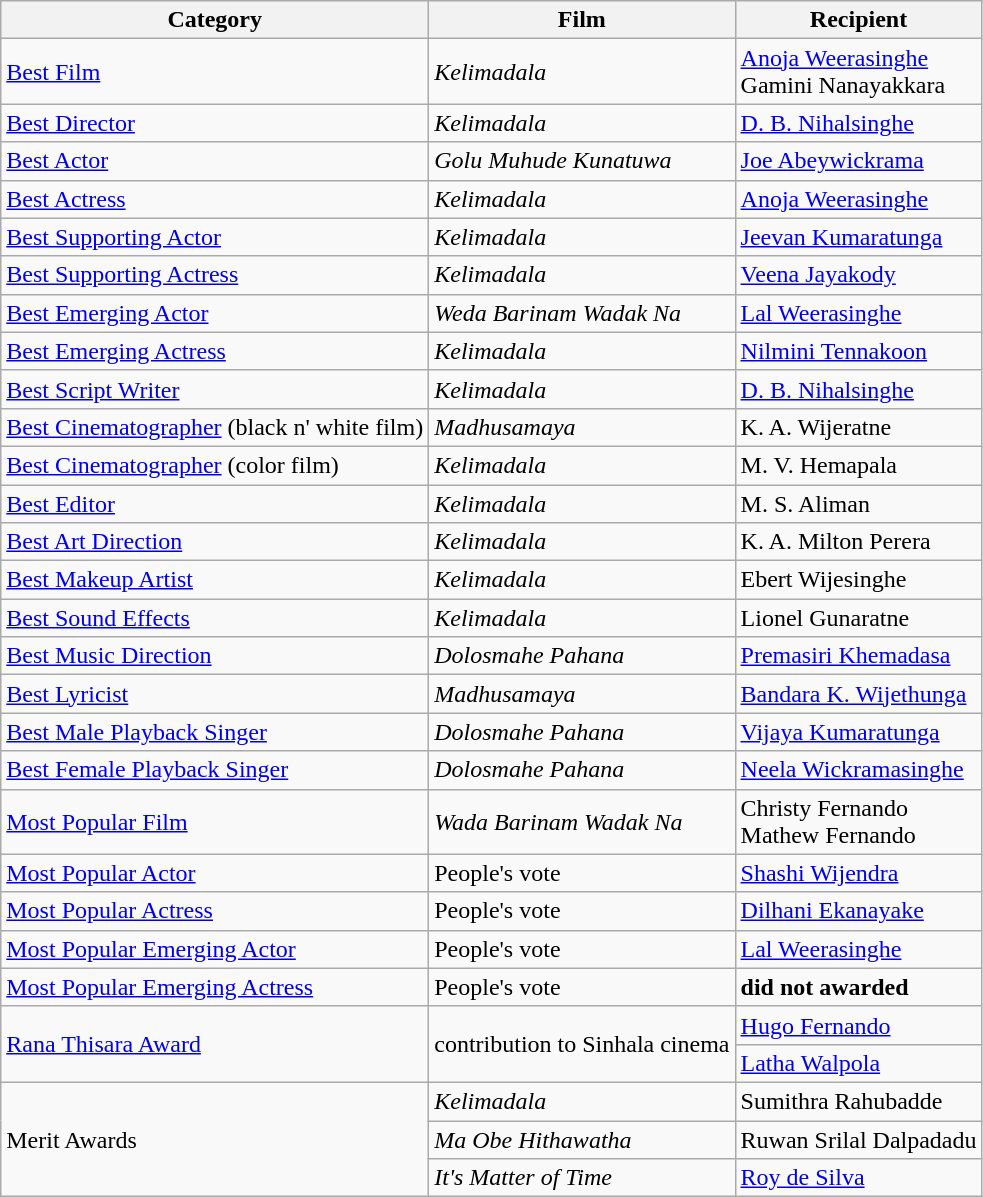<table class="wikitable plainrowheaders sortable">
<tr>
<th scope="col">Category</th>
<th scope="col">Film</th>
<th scope="col">Recipient</th>
</tr>
<tr>
<td><a href='#'>Best Film</a></td>
<td><em>Kelimadala</em></td>
<td><a href='#'>Anoja Weerasinghe</a> <br>Gamini Nanayakkara</td>
</tr>
<tr>
<td><a href='#'>Best Director</a></td>
<td><em>Kelimadala</em></td>
<td><a href='#'>D. B. Nihalsinghe</a></td>
</tr>
<tr>
<td><a href='#'>Best Actor</a></td>
<td><em>Golu Muhude Kunatuwa</em></td>
<td><a href='#'>Joe Abeywickrama</a></td>
</tr>
<tr>
<td><a href='#'>Best Actress</a></td>
<td><em>Kelimadala</em></td>
<td><a href='#'>Anoja Weerasinghe</a></td>
</tr>
<tr>
<td><a href='#'>Best Supporting Actor</a></td>
<td><em>Kelimadala</em></td>
<td><a href='#'>Jeevan Kumaratunga</a></td>
</tr>
<tr>
<td><a href='#'>Best Supporting Actress</a></td>
<td><em>Kelimadala</em></td>
<td><a href='#'>Veena Jayakody</a></td>
</tr>
<tr>
<td><a href='#'>Best Emerging Actor</a></td>
<td><em>Weda Barinam Wadak Na</em></td>
<td><a href='#'>Lal Weerasinghe</a></td>
</tr>
<tr>
<td><a href='#'>Best Emerging Actress</a></td>
<td><em>Kelimadala</em></td>
<td><a href='#'>Nilmini Tennakoon</a></td>
</tr>
<tr>
<td><a href='#'>Best Script Writer</a></td>
<td><em>Kelimadala</em></td>
<td><a href='#'>D. B. Nihalsinghe</a></td>
</tr>
<tr>
<td><a href='#'>Best Cinematographer</a> (black n' white film)</td>
<td><em>Madhusamaya</em></td>
<td>K. A. Wijeratne</td>
</tr>
<tr>
<td><a href='#'>Best Cinematographer</a> (color film)</td>
<td><em>Kelimadala</em></td>
<td>M. V. Hemapala</td>
</tr>
<tr>
<td><a href='#'>Best Editor</a></td>
<td><em>Kelimadala</em></td>
<td>M. S. Aliman</td>
</tr>
<tr>
<td><a href='#'>Best Art Direction</a></td>
<td><em>Kelimadala</em></td>
<td>K. A. Milton Perera</td>
</tr>
<tr>
<td><a href='#'>Best Makeup Artist</a></td>
<td><em>Kelimadala</em></td>
<td>Ebert Wijesinghe</td>
</tr>
<tr>
<td><a href='#'>Best Sound Effects</a></td>
<td><em>Kelimadala</em></td>
<td>Lionel Gunaratne</td>
</tr>
<tr>
<td><a href='#'>Best Music Direction</a></td>
<td><em>Dolosmahe Pahana</em></td>
<td><a href='#'>Premasiri Khemadasa</a></td>
</tr>
<tr>
<td><a href='#'>Best Lyricist</a></td>
<td><em>Madhusamaya</em></td>
<td><a href='#'>Bandara K. Wijethunga</a></td>
</tr>
<tr>
<td><a href='#'>Best Male Playback Singer</a></td>
<td><em>Dolosmahe Pahana</em></td>
<td><a href='#'>Vijaya Kumaratunga</a></td>
</tr>
<tr>
<td><a href='#'>Best Female Playback Singer</a></td>
<td><em>Dolosmahe Pahana</em></td>
<td><a href='#'>Neela Wickramasinghe</a></td>
</tr>
<tr>
<td><a href='#'>Most Popular Film</a></td>
<td><em>Wada Barinam Wadak Na</em></td>
<td>Christy Fernando<br> Mathew Fernando</td>
</tr>
<tr>
<td><a href='#'>Most Popular Actor</a></td>
<td>People's vote</td>
<td><a href='#'>Shashi Wijendra</a></td>
</tr>
<tr>
<td><a href='#'>Most Popular Actress</a></td>
<td>People's vote</td>
<td><a href='#'>Dilhani Ekanayake</a></td>
</tr>
<tr>
<td><a href='#'>Most Popular Emerging Actor</a></td>
<td>People's vote</td>
<td><a href='#'>Lal Weerasinghe</a></td>
</tr>
<tr>
<td><a href='#'>Most Popular Emerging Actress</a></td>
<td>People's vote</td>
<td><strong>did not awarded</strong></td>
</tr>
<tr>
<td rowspan=2><a href='#'>Rana Thisara Award</a></td>
<td rowspan=2>contribution to Sinhala cinema</td>
<td><a href='#'>Hugo Fernando</a></td>
</tr>
<tr>
<td><a href='#'>Latha Walpola</a></td>
</tr>
<tr>
<td rowspan=3>Merit Awards</td>
<td><em>Kelimadala</em></td>
<td>Sumithra Rahubadde</td>
</tr>
<tr>
<td><em>Ma Obe Hithawatha</em></td>
<td>Ruwan Srilal Dalpadadu</td>
</tr>
<tr>
<td><em>It's Matter of Time</em></td>
<td><a href='#'>Roy de Silva</a></td>
</tr>
</table>
